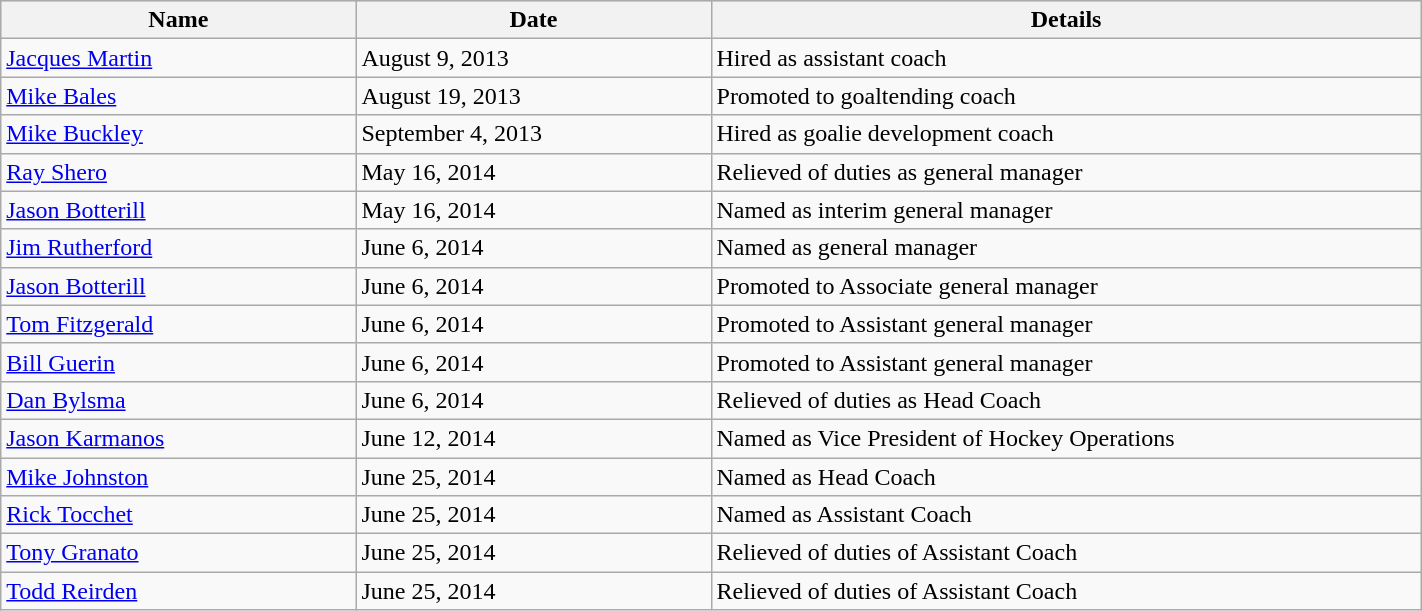<table class="wikitable" style="width:75%;">
<tr style="text-align:center; background:#ddd;">
<th style="width:25%;">Name</th>
<th style="width:25%;">Date</th>
<th style="width:50%;">Details</th>
</tr>
<tr>
<td><a href='#'>Jacques Martin</a></td>
<td>August 9, 2013</td>
<td>Hired as assistant coach</td>
</tr>
<tr>
<td><a href='#'>Mike Bales</a></td>
<td>August 19, 2013</td>
<td>Promoted to goaltending coach</td>
</tr>
<tr>
<td><a href='#'>Mike Buckley</a></td>
<td>September 4, 2013</td>
<td>Hired as goalie development coach</td>
</tr>
<tr>
<td><a href='#'>Ray Shero</a></td>
<td>May 16, 2014</td>
<td>Relieved of duties as general manager</td>
</tr>
<tr>
<td><a href='#'>Jason Botterill</a></td>
<td>May 16, 2014</td>
<td>Named as interim general manager</td>
</tr>
<tr>
<td><a href='#'>Jim Rutherford</a></td>
<td>June 6, 2014</td>
<td>Named as general manager</td>
</tr>
<tr>
<td><a href='#'>Jason Botterill</a></td>
<td>June 6, 2014</td>
<td>Promoted to Associate general manager</td>
</tr>
<tr>
<td><a href='#'>Tom Fitzgerald</a></td>
<td>June 6, 2014</td>
<td>Promoted to Assistant general manager</td>
</tr>
<tr>
<td><a href='#'>Bill Guerin</a></td>
<td>June 6, 2014</td>
<td>Promoted to Assistant general manager</td>
</tr>
<tr>
<td><a href='#'>Dan Bylsma</a></td>
<td>June 6, 2014</td>
<td>Relieved of duties as Head Coach</td>
</tr>
<tr>
<td><a href='#'>Jason Karmanos</a></td>
<td>June 12, 2014</td>
<td>Named as Vice President of Hockey Operations</td>
</tr>
<tr>
<td><a href='#'>Mike Johnston</a></td>
<td>June 25, 2014</td>
<td>Named as Head Coach</td>
</tr>
<tr>
<td><a href='#'>Rick Tocchet</a></td>
<td>June 25, 2014</td>
<td>Named as Assistant Coach</td>
</tr>
<tr>
<td><a href='#'>Tony Granato</a></td>
<td>June 25, 2014</td>
<td>Relieved of duties of Assistant Coach</td>
</tr>
<tr>
<td><a href='#'>Todd Reirden</a></td>
<td>June 25, 2014</td>
<td>Relieved of duties of Assistant Coach</td>
</tr>
</table>
